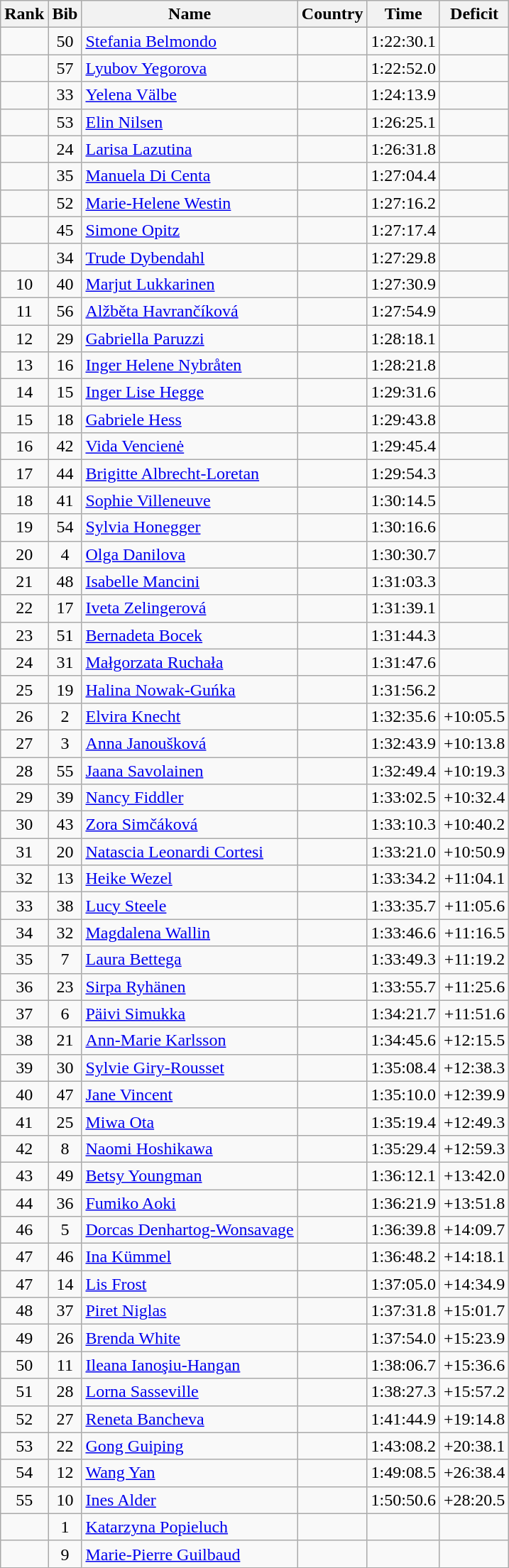<table class="wikitable sortable" style="text-align:center">
<tr>
<th>Rank</th>
<th>Bib</th>
<th>Name</th>
<th>Country</th>
<th>Time</th>
<th>Deficit</th>
</tr>
<tr>
<td></td>
<td>50</td>
<td align="left"><a href='#'>Stefania Belmondo</a></td>
<td align="left"></td>
<td>1:22:30.1</td>
<td></td>
</tr>
<tr>
<td></td>
<td>57</td>
<td align="left"><a href='#'>Lyubov Yegorova</a></td>
<td align="left"></td>
<td>1:22:52.0</td>
<td align=right></td>
</tr>
<tr>
<td></td>
<td>33</td>
<td align="left"><a href='#'>Yelena Välbe</a></td>
<td align="left"></td>
<td>1:24:13.9</td>
<td align=right></td>
</tr>
<tr>
<td></td>
<td>53</td>
<td align="left"><a href='#'>Elin Nilsen</a></td>
<td align="left"></td>
<td>1:26:25.1</td>
<td align=right></td>
</tr>
<tr>
<td></td>
<td>24</td>
<td align="left"><a href='#'>Larisa Lazutina</a></td>
<td align="left"></td>
<td>1:26:31.8</td>
<td align=right></td>
</tr>
<tr>
<td></td>
<td>35</td>
<td align="left"><a href='#'>Manuela Di Centa</a></td>
<td align="left"></td>
<td>1:27:04.4</td>
<td align=right></td>
</tr>
<tr>
<td></td>
<td>52</td>
<td align="left"><a href='#'>Marie-Helene Westin</a></td>
<td align="left"></td>
<td>1:27:16.2</td>
<td align=right></td>
</tr>
<tr>
<td></td>
<td>45</td>
<td align="left"><a href='#'>Simone Opitz</a></td>
<td align="left"></td>
<td>1:27:17.4</td>
<td align=right></td>
</tr>
<tr>
<td></td>
<td>34</td>
<td align="left"><a href='#'>Trude Dybendahl</a></td>
<td align="left"></td>
<td>1:27:29.8</td>
<td align=right></td>
</tr>
<tr>
<td>10</td>
<td>40</td>
<td align="left"><a href='#'>Marjut Lukkarinen</a></td>
<td align="left"></td>
<td>1:27:30.9</td>
<td align=right></td>
</tr>
<tr>
<td>11</td>
<td>56</td>
<td align="left"><a href='#'>Alžběta Havrančíková</a></td>
<td align="left"></td>
<td>1:27:54.9</td>
<td align=right></td>
</tr>
<tr>
<td>12</td>
<td>29</td>
<td align="left"><a href='#'>Gabriella Paruzzi</a></td>
<td align="left"></td>
<td>1:28:18.1</td>
<td align=right></td>
</tr>
<tr>
<td>13</td>
<td>16</td>
<td align="left"><a href='#'>Inger Helene Nybråten</a></td>
<td align="left"></td>
<td>1:28:21.8</td>
<td align=right></td>
</tr>
<tr>
<td>14</td>
<td>15</td>
<td align="left"><a href='#'>Inger Lise Hegge</a></td>
<td align="left"></td>
<td>1:29:31.6</td>
<td align=right></td>
</tr>
<tr>
<td>15</td>
<td>18</td>
<td align="left"><a href='#'>Gabriele Hess</a></td>
<td align="left"></td>
<td>1:29:43.8</td>
<td align=right></td>
</tr>
<tr>
<td>16</td>
<td>42</td>
<td align="left"><a href='#'>Vida Vencienė</a></td>
<td align="left"></td>
<td>1:29:45.4</td>
<td align=right></td>
</tr>
<tr>
<td>17</td>
<td>44</td>
<td align="left"><a href='#'>Brigitte Albrecht-Loretan</a></td>
<td align="left"></td>
<td>1:29:54.3</td>
<td align=right></td>
</tr>
<tr>
<td>18</td>
<td>41</td>
<td align="left"><a href='#'>Sophie Villeneuve</a></td>
<td align="left"></td>
<td>1:30:14.5</td>
<td align=right></td>
</tr>
<tr>
<td>19</td>
<td>54</td>
<td align="left"><a href='#'>Sylvia Honegger</a></td>
<td align="left"></td>
<td>1:30:16.6</td>
<td align=right></td>
</tr>
<tr>
<td>20</td>
<td>4</td>
<td align="left"><a href='#'>Olga Danilova</a></td>
<td align="left"></td>
<td>1:30:30.7</td>
<td align=right></td>
</tr>
<tr>
<td>21</td>
<td>48</td>
<td align="left"><a href='#'>Isabelle Mancini</a></td>
<td align="left"></td>
<td>1:31:03.3</td>
<td align=right></td>
</tr>
<tr>
<td>22</td>
<td>17</td>
<td align="left"><a href='#'>Iveta Zelingerová</a></td>
<td align="left"></td>
<td>1:31:39.1</td>
<td align=right></td>
</tr>
<tr>
<td>23</td>
<td>51</td>
<td align="left"><a href='#'>Bernadeta Bocek</a></td>
<td align="left"></td>
<td>1:31:44.3</td>
<td align=right></td>
</tr>
<tr>
<td>24</td>
<td>31</td>
<td align="left"><a href='#'>Małgorzata Ruchała</a></td>
<td align="left"></td>
<td>1:31:47.6</td>
<td align=right></td>
</tr>
<tr>
<td>25</td>
<td>19</td>
<td align="left"><a href='#'>Halina Nowak-Guńka</a></td>
<td align="left"></td>
<td>1:31:56.2</td>
<td align=right></td>
</tr>
<tr>
<td>26</td>
<td>2</td>
<td align="left"><a href='#'>Elvira Knecht</a></td>
<td align="left"></td>
<td>1:32:35.6</td>
<td align=right>+10:05.5</td>
</tr>
<tr>
<td>27</td>
<td>3</td>
<td align="left"><a href='#'>Anna Janoušková</a></td>
<td align="left"></td>
<td>1:32:43.9</td>
<td align=right>+10:13.8</td>
</tr>
<tr>
<td>28</td>
<td>55</td>
<td align="left"><a href='#'>Jaana Savolainen</a></td>
<td align="left"></td>
<td>1:32:49.4</td>
<td align=right>+10:19.3</td>
</tr>
<tr>
<td>29</td>
<td>39</td>
<td align="left"><a href='#'>Nancy Fiddler</a></td>
<td align="left"></td>
<td>1:33:02.5</td>
<td align=right>+10:32.4</td>
</tr>
<tr>
<td>30</td>
<td>43</td>
<td align="left"><a href='#'>Zora Simčáková</a></td>
<td align="left"></td>
<td>1:33:10.3</td>
<td align=right>+10:40.2</td>
</tr>
<tr>
<td>31</td>
<td>20</td>
<td align="left"><a href='#'>Natascia Leonardi Cortesi</a></td>
<td align="left"></td>
<td>1:33:21.0</td>
<td align=right>+10:50.9</td>
</tr>
<tr>
<td>32</td>
<td>13</td>
<td align="left"><a href='#'>Heike Wezel</a></td>
<td align="left"></td>
<td>1:33:34.2</td>
<td align=right>+11:04.1</td>
</tr>
<tr>
<td>33</td>
<td>38</td>
<td align="left"><a href='#'>Lucy Steele</a></td>
<td align="left"></td>
<td>1:33:35.7</td>
<td align=right>+11:05.6</td>
</tr>
<tr>
<td>34</td>
<td>32</td>
<td align="left"><a href='#'>Magdalena Wallin</a></td>
<td align="left"></td>
<td>1:33:46.6</td>
<td align=right>+11:16.5</td>
</tr>
<tr>
<td>35</td>
<td>7</td>
<td align="left"><a href='#'>Laura Bettega</a></td>
<td align="left"></td>
<td>1:33:49.3</td>
<td align=right>+11:19.2</td>
</tr>
<tr>
<td>36</td>
<td>23</td>
<td align="left"><a href='#'>Sirpa Ryhänen</a></td>
<td align="left"></td>
<td>1:33:55.7</td>
<td align=right>+11:25.6</td>
</tr>
<tr>
<td>37</td>
<td>6</td>
<td align="left"><a href='#'>Päivi Simukka</a></td>
<td align="left"></td>
<td>1:34:21.7</td>
<td align=right>+11:51.6</td>
</tr>
<tr>
<td>38</td>
<td>21</td>
<td align="left"><a href='#'>Ann-Marie Karlsson</a></td>
<td align="left"></td>
<td>1:34:45.6</td>
<td align=right>+12:15.5</td>
</tr>
<tr>
<td>39</td>
<td>30</td>
<td align="left"><a href='#'>Sylvie Giry-Rousset</a></td>
<td align="left"></td>
<td>1:35:08.4</td>
<td align=right>+12:38.3</td>
</tr>
<tr>
<td>40</td>
<td>47</td>
<td align="left"><a href='#'>Jane Vincent</a></td>
<td align="left"></td>
<td>1:35:10.0</td>
<td align=right>+12:39.9</td>
</tr>
<tr>
<td>41</td>
<td>25</td>
<td align="left"><a href='#'>Miwa Ota</a></td>
<td align="left"></td>
<td>1:35:19.4</td>
<td align=right>+12:49.3</td>
</tr>
<tr>
<td>42</td>
<td>8</td>
<td align="left"><a href='#'>Naomi Hoshikawa</a></td>
<td align="left"></td>
<td>1:35:29.4</td>
<td align=right>+12:59.3</td>
</tr>
<tr>
<td>43</td>
<td>49</td>
<td align="left"><a href='#'>Betsy Youngman</a></td>
<td align="left"></td>
<td>1:36:12.1</td>
<td align=right>+13:42.0</td>
</tr>
<tr>
<td>44</td>
<td>36</td>
<td align="left"><a href='#'>Fumiko Aoki</a></td>
<td align="left"></td>
<td>1:36:21.9</td>
<td align=right>+13:51.8</td>
</tr>
<tr>
<td>46</td>
<td>5</td>
<td align="left"><a href='#'>Dorcas Denhartog-Wonsavage</a></td>
<td align="left"></td>
<td>1:36:39.8</td>
<td align=right>+14:09.7</td>
</tr>
<tr>
<td>47</td>
<td>46</td>
<td align="left"><a href='#'>Ina Kümmel</a></td>
<td align="left"></td>
<td>1:36:48.2</td>
<td align=right>+14:18.1</td>
</tr>
<tr>
<td>47</td>
<td>14</td>
<td align="left"><a href='#'>Lis Frost</a></td>
<td align="left"></td>
<td>1:37:05.0</td>
<td align=right>+14:34.9</td>
</tr>
<tr>
<td>48</td>
<td>37</td>
<td align="left"><a href='#'>Piret Niglas</a></td>
<td align="left"></td>
<td>1:37:31.8</td>
<td align=right>+15:01.7</td>
</tr>
<tr>
<td>49</td>
<td>26</td>
<td align="left"><a href='#'>Brenda White</a></td>
<td align="left"></td>
<td>1:37:54.0</td>
<td align=right>+15:23.9</td>
</tr>
<tr>
<td>50</td>
<td>11</td>
<td align="left"><a href='#'>Ileana Ianoşiu-Hangan</a></td>
<td align="left"></td>
<td>1:38:06.7</td>
<td align=right>+15:36.6</td>
</tr>
<tr>
<td>51</td>
<td>28</td>
<td align="left"><a href='#'>Lorna Sasseville</a></td>
<td align="left"></td>
<td>1:38:27.3</td>
<td align=right>+15:57.2</td>
</tr>
<tr>
<td>52</td>
<td>27</td>
<td align="left"><a href='#'>Reneta Bancheva</a></td>
<td align="left"></td>
<td>1:41:44.9</td>
<td align=right>+19:14.8</td>
</tr>
<tr>
<td>53</td>
<td>22</td>
<td align="left"><a href='#'>Gong Guiping</a></td>
<td align="left"></td>
<td>1:43:08.2</td>
<td align=right>+20:38.1</td>
</tr>
<tr>
<td>54</td>
<td>12</td>
<td align="left"><a href='#'>Wang Yan</a></td>
<td align="left"></td>
<td>1:49:08.5</td>
<td align=right>+26:38.4</td>
</tr>
<tr>
<td>55</td>
<td>10</td>
<td align="left"><a href='#'>Ines Alder</a></td>
<td align="left"></td>
<td>1:50:50.6</td>
<td align=right>+28:20.5</td>
</tr>
<tr>
<td></td>
<td>1</td>
<td align="left"><a href='#'>Katarzyna Popieluch</a></td>
<td align="left"></td>
<td></td>
<td></td>
</tr>
<tr>
<td></td>
<td>9</td>
<td align="left"><a href='#'>Marie-Pierre Guilbaud</a></td>
<td align="left"></td>
<td></td>
<td></td>
</tr>
</table>
